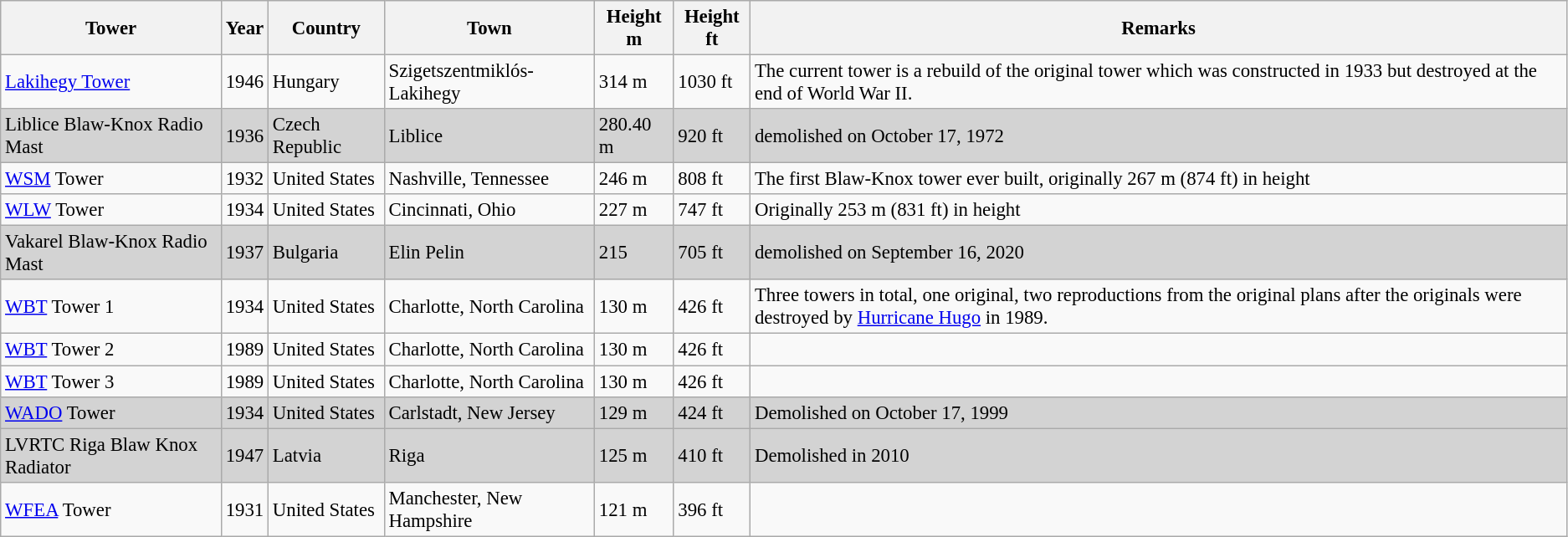<table class="wikitable sortable" style="font-size:95%;">
<tr>
<th>Tower</th>
<th>Year</th>
<th>Country</th>
<th>Town</th>
<th>Height m</th>
<th>Height ft</th>
<th>Remarks</th>
</tr>
<tr>
<td><a href='#'>Lakihegy Tower</a></td>
<td>1946</td>
<td>Hungary</td>
<td>Szigetszentmiklós-Lakihegy</td>
<td>314 m</td>
<td>1030 ft</td>
<td>The current tower is a rebuild of the original tower which was constructed in 1933 but destroyed at the end of World War II.</td>
</tr>
<tr style="background:#d3d3d3;">
<td>Liblice Blaw-Knox Radio Mast</td>
<td>1936</td>
<td>Czech Republic</td>
<td>Liblice</td>
<td>280.40 m</td>
<td>920 ft</td>
<td>demolished on October 17, 1972</td>
</tr>
<tr>
<td><a href='#'>WSM</a> Tower</td>
<td>1932</td>
<td>United States</td>
<td>Nashville, Tennessee</td>
<td>246 m</td>
<td>808 ft</td>
<td>The first Blaw-Knox tower ever built, originally 267 m (874 ft) in height</td>
</tr>
<tr>
<td><a href='#'>WLW</a> Tower</td>
<td>1934</td>
<td>United States</td>
<td>Cincinnati, Ohio</td>
<td>227 m</td>
<td>747 ft</td>
<td>Originally 253 m (831 ft) in height</td>
</tr>
<tr style="background:#d3d3d3;">
<td>Vakarel Blaw-Knox Radio Mast</td>
<td>1937</td>
<td>Bulgaria</td>
<td>Elin Pelin</td>
<td>215</td>
<td>705 ft</td>
<td>demolished on September 16, 2020</td>
</tr>
<tr>
<td><a href='#'>WBT</a> Tower 1</td>
<td>1934</td>
<td>United States</td>
<td>Charlotte, North Carolina</td>
<td>130 m</td>
<td>426 ft</td>
<td>Three towers in total, one original, two reproductions from the original plans after the originals were destroyed by <a href='#'>Hurricane Hugo</a> in 1989.</td>
</tr>
<tr>
<td><a href='#'>WBT</a> Tower 2</td>
<td>1989</td>
<td>United States</td>
<td>Charlotte, North Carolina</td>
<td>130 m</td>
<td>426 ft</td>
<td></td>
</tr>
<tr>
<td><a href='#'>WBT</a> Tower 3</td>
<td>1989</td>
<td>United States</td>
<td>Charlotte, North Carolina</td>
<td>130 m</td>
<td>426 ft</td>
<td></td>
</tr>
<tr style="background:#d3d3d3;">
<td><a href='#'>WADO</a> Tower</td>
<td>1934</td>
<td>United States</td>
<td>Carlstadt, New Jersey</td>
<td>129 m</td>
<td>424 ft</td>
<td>Demolished on October 17, 1999</td>
</tr>
<tr style="background:#d3d3d3;">
<td>LVRTC Riga Blaw Knox Radiator</td>
<td>1947</td>
<td>Latvia</td>
<td>Riga</td>
<td>125 m</td>
<td>410 ft</td>
<td>Demolished in 2010</td>
</tr>
<tr>
<td><a href='#'>WFEA</a> Tower</td>
<td>1931</td>
<td>United States</td>
<td>Manchester, New Hampshire</td>
<td>121 m</td>
<td>396 ft</td>
<td></td>
</tr>
</table>
